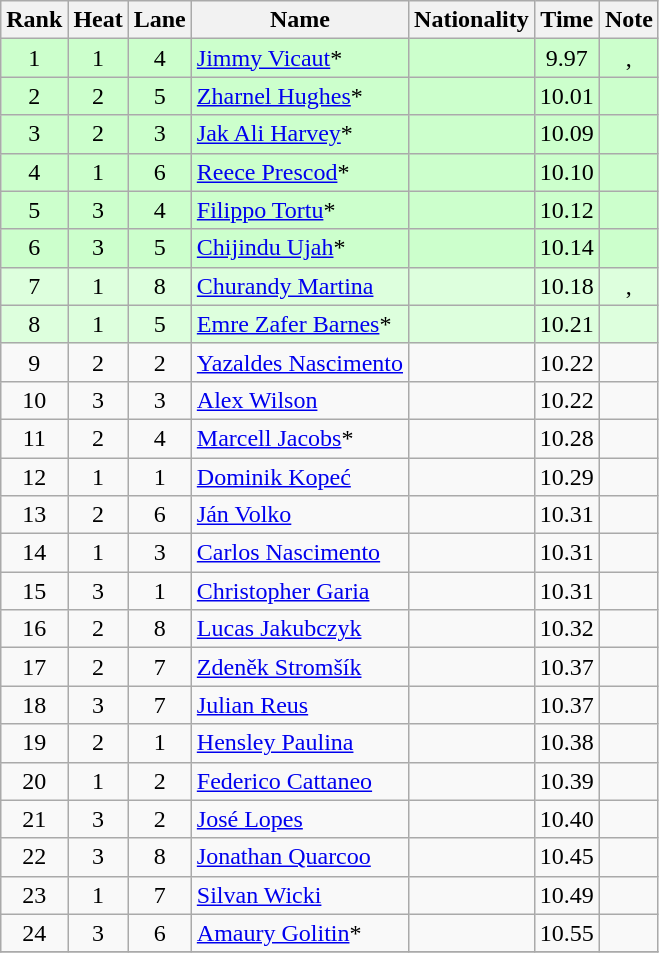<table class="wikitable sortable" style="text-align:center">
<tr>
<th>Rank</th>
<th>Heat</th>
<th>Lane</th>
<th>Name</th>
<th>Nationality</th>
<th>Time</th>
<th>Note</th>
</tr>
<tr bgcolor=ccffcc>
<td>1</td>
<td>1</td>
<td>4</td>
<td align=left><a href='#'>Jimmy Vicaut</a>*</td>
<td align=left></td>
<td>9.97</td>
<td>, <strong></strong></td>
</tr>
<tr bgcolor=ccffcc>
<td>2</td>
<td>2</td>
<td>5</td>
<td align=left><a href='#'>Zharnel Hughes</a>*</td>
<td align=left></td>
<td>10.01</td>
<td></td>
</tr>
<tr bgcolor=ccffcc>
<td>3</td>
<td>2</td>
<td>3</td>
<td align=left><a href='#'>Jak Ali Harvey</a>*</td>
<td align=left></td>
<td>10.09</td>
<td></td>
</tr>
<tr bgcolor=ccffcc>
<td>4</td>
<td>1</td>
<td>6</td>
<td align=left><a href='#'>Reece Prescod</a>*</td>
<td align=left></td>
<td>10.10</td>
<td></td>
</tr>
<tr bgcolor=ccffcc>
<td>5</td>
<td>3</td>
<td>4</td>
<td align=left><a href='#'>Filippo Tortu</a>*</td>
<td align=left></td>
<td>10.12</td>
<td></td>
</tr>
<tr bgcolor=ccffcc>
<td>6</td>
<td>3</td>
<td>5</td>
<td align=left><a href='#'>Chijindu Ujah</a>*</td>
<td align=left></td>
<td>10.14</td>
<td></td>
</tr>
<tr bgcolor=ddffdd>
<td>7</td>
<td>1</td>
<td>8</td>
<td align=left><a href='#'>Churandy Martina</a></td>
<td align=left></td>
<td>10.18</td>
<td>, </td>
</tr>
<tr bgcolor=ddffdd>
<td>8</td>
<td>1</td>
<td>5</td>
<td align=left><a href='#'>Emre Zafer Barnes</a>*</td>
<td align=left></td>
<td>10.21</td>
<td></td>
</tr>
<tr>
<td>9</td>
<td>2</td>
<td>2</td>
<td align=left><a href='#'>Yazaldes Nascimento</a></td>
<td align=left></td>
<td>10.22</td>
<td></td>
</tr>
<tr>
<td>10</td>
<td>3</td>
<td>3</td>
<td align=left><a href='#'>Alex Wilson</a></td>
<td align=left></td>
<td>10.22</td>
<td></td>
</tr>
<tr>
<td>11</td>
<td>2</td>
<td>4</td>
<td align=left><a href='#'>Marcell Jacobs</a>*</td>
<td align=left></td>
<td>10.28</td>
<td></td>
</tr>
<tr>
<td>12</td>
<td>1</td>
<td>1</td>
<td align=left><a href='#'>Dominik Kopeć</a></td>
<td align=left></td>
<td>10.29</td>
<td></td>
</tr>
<tr>
<td>13</td>
<td>2</td>
<td>6</td>
<td align=left><a href='#'>Ján Volko</a></td>
<td align=left></td>
<td>10.31</td>
<td></td>
</tr>
<tr>
<td>14</td>
<td>1</td>
<td>3</td>
<td align=left><a href='#'>Carlos Nascimento</a></td>
<td align=left></td>
<td>10.31</td>
<td></td>
</tr>
<tr>
<td>15</td>
<td>3</td>
<td>1</td>
<td align=left><a href='#'>Christopher Garia</a></td>
<td align=left></td>
<td>10.31</td>
<td></td>
</tr>
<tr>
<td>16</td>
<td>2</td>
<td>8</td>
<td align=left><a href='#'>Lucas Jakubczyk</a></td>
<td align=left></td>
<td>10.32</td>
<td></td>
</tr>
<tr>
<td>17</td>
<td>2</td>
<td>7</td>
<td align=left><a href='#'>Zdeněk Stromšík</a></td>
<td align=left></td>
<td>10.37</td>
<td></td>
</tr>
<tr>
<td>18</td>
<td>3</td>
<td>7</td>
<td align=left><a href='#'>Julian Reus</a></td>
<td align=left></td>
<td>10.37</td>
<td></td>
</tr>
<tr>
<td>19</td>
<td>2</td>
<td>1</td>
<td align=left><a href='#'>Hensley Paulina</a></td>
<td align=left></td>
<td>10.38</td>
<td></td>
</tr>
<tr>
<td>20</td>
<td>1</td>
<td>2</td>
<td align=left><a href='#'>Federico Cattaneo</a></td>
<td align=left></td>
<td>10.39</td>
<td></td>
</tr>
<tr>
<td>21</td>
<td>3</td>
<td>2</td>
<td align=left><a href='#'>José Lopes</a></td>
<td align=left></td>
<td>10.40</td>
<td></td>
</tr>
<tr>
<td>22</td>
<td>3</td>
<td>8</td>
<td align=left><a href='#'>Jonathan Quarcoo</a></td>
<td align=left></td>
<td>10.45</td>
<td></td>
</tr>
<tr>
<td>23</td>
<td>1</td>
<td>7</td>
<td align=left><a href='#'>Silvan Wicki</a></td>
<td align=left></td>
<td>10.49</td>
<td></td>
</tr>
<tr>
<td>24</td>
<td>3</td>
<td>6</td>
<td align=left><a href='#'>Amaury Golitin</a>*</td>
<td align=left></td>
<td>10.55</td>
<td></td>
</tr>
<tr>
</tr>
</table>
